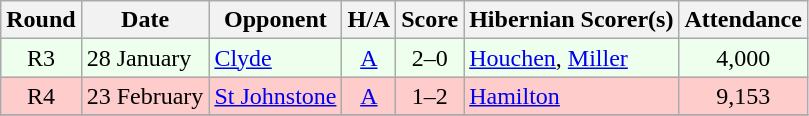<table class="wikitable" style="text-align:center">
<tr>
<th>Round</th>
<th>Date</th>
<th>Opponent</th>
<th>H/A</th>
<th>Score</th>
<th>Hibernian Scorer(s)</th>
<th>Attendance</th>
</tr>
<tr bgcolor=#EEFFEE>
<td>R3</td>
<td align=left>28 January</td>
<td align=left><a href='#'>Clyde</a></td>
<td><a href='#'>A</a></td>
<td>2–0</td>
<td align=left><a href='#'>Houchen</a>, <a href='#'>Miller</a></td>
<td>4,000</td>
</tr>
<tr bgcolor=#FFCCCC>
<td>R4</td>
<td align=left>23 February</td>
<td align=left><a href='#'>St Johnstone</a></td>
<td><a href='#'>A</a></td>
<td>1–2</td>
<td align=left><a href='#'>Hamilton</a></td>
<td>9,153</td>
</tr>
<tr>
</tr>
</table>
